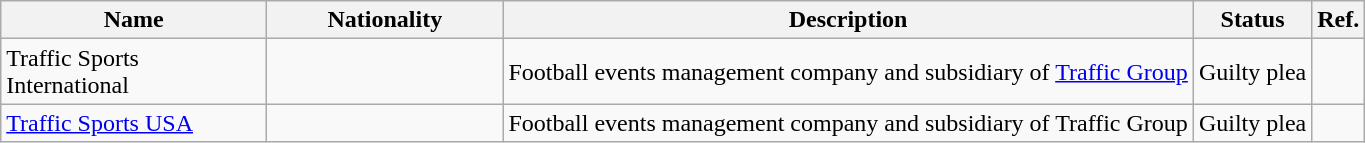<table class="wikitable sortable">
<tr>
<th width="170px">Name</th>
<th width="150px">Nationality</th>
<th>Description</th>
<th>Status</th>
<th>Ref.</th>
</tr>
<tr>
<td>Traffic Sports International</td>
<td></td>
<td>Football events management company and subsidiary of <a href='#'>Traffic Group</a></td>
<td>Guilty plea</td>
<td style="text-align: center"></td>
</tr>
<tr>
<td><a href='#'>Traffic Sports USA</a></td>
<td></td>
<td>Football events management company and subsidiary of Traffic Group</td>
<td>Guilty plea</td>
<td style="text-align: center"></td>
</tr>
</table>
